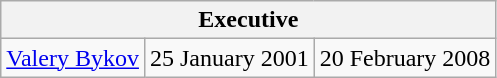<table class="wikitable sortable">
<tr>
<th colspan=3>Executive</th>
</tr>
<tr>
<td><a href='#'>Valery Bykov</a></td>
<td>25 January 2001</td>
<td>20 February 2008</td>
</tr>
</table>
